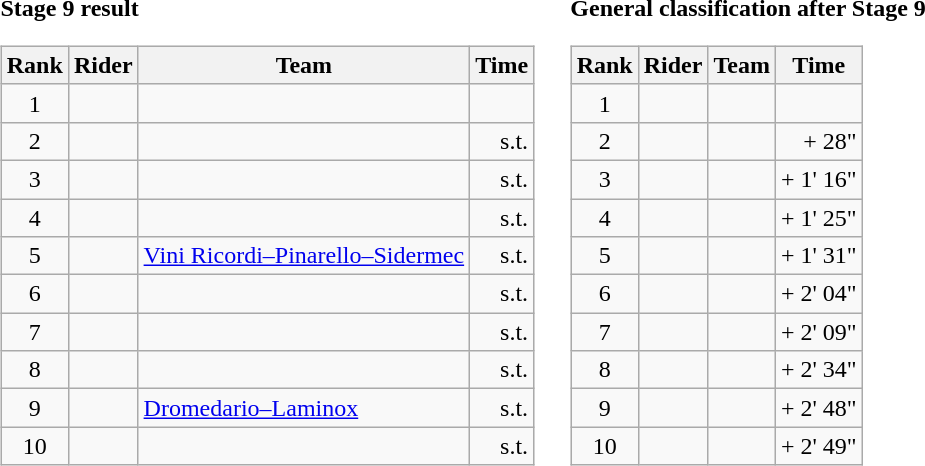<table>
<tr>
<td><strong>Stage 9 result</strong><br><table class="wikitable">
<tr>
<th scope="col">Rank</th>
<th scope="col">Rider</th>
<th scope="col">Team</th>
<th scope="col">Time</th>
</tr>
<tr>
<td style="text-align:center;">1</td>
<td></td>
<td></td>
<td style="text-align:right;"></td>
</tr>
<tr>
<td style="text-align:center;">2</td>
<td></td>
<td></td>
<td style="text-align:right;">s.t.</td>
</tr>
<tr>
<td style="text-align:center;">3</td>
<td></td>
<td></td>
<td style="text-align:right;">s.t.</td>
</tr>
<tr>
<td style="text-align:center;">4</td>
<td></td>
<td></td>
<td style="text-align:right;">s.t.</td>
</tr>
<tr>
<td style="text-align:center;">5</td>
<td></td>
<td><a href='#'>Vini Ricordi–Pinarello–Sidermec</a></td>
<td style="text-align:right;">s.t.</td>
</tr>
<tr>
<td style="text-align:center;">6</td>
<td></td>
<td></td>
<td style="text-align:right;">s.t.</td>
</tr>
<tr>
<td style="text-align:center;">7</td>
<td></td>
<td></td>
<td style="text-align:right;">s.t.</td>
</tr>
<tr>
<td style="text-align:center;">8</td>
<td></td>
<td></td>
<td style="text-align:right;">s.t.</td>
</tr>
<tr>
<td style="text-align:center;">9</td>
<td></td>
<td><a href='#'>Dromedario–Laminox</a></td>
<td style="text-align:right;">s.t.</td>
</tr>
<tr>
<td style="text-align:center;">10</td>
<td></td>
<td></td>
<td style="text-align:right;">s.t.</td>
</tr>
</table>
</td>
<td></td>
<td><strong>General classification after Stage 9</strong><br><table class="wikitable">
<tr>
<th scope="col">Rank</th>
<th scope="col">Rider</th>
<th scope="col">Team</th>
<th scope="col">Time</th>
</tr>
<tr>
<td style="text-align:center;">1</td>
<td></td>
<td></td>
<td style="text-align:right;"></td>
</tr>
<tr>
<td style="text-align:center;">2</td>
<td></td>
<td></td>
<td style="text-align:right;">+ 28"</td>
</tr>
<tr>
<td style="text-align:center;">3</td>
<td></td>
<td></td>
<td style="text-align:right;">+ 1' 16"</td>
</tr>
<tr>
<td style="text-align:center;">4</td>
<td></td>
<td></td>
<td style="text-align:right;">+ 1' 25"</td>
</tr>
<tr>
<td style="text-align:center;">5</td>
<td></td>
<td></td>
<td style="text-align:right;">+ 1' 31"</td>
</tr>
<tr>
<td style="text-align:center;">6</td>
<td></td>
<td></td>
<td style="text-align:right;">+ 2' 04"</td>
</tr>
<tr>
<td style="text-align:center;">7</td>
<td></td>
<td></td>
<td style="text-align:right;">+ 2' 09"</td>
</tr>
<tr>
<td style="text-align:center;">8</td>
<td></td>
<td></td>
<td style="text-align:right;">+ 2' 34"</td>
</tr>
<tr>
<td style="text-align:center;">9</td>
<td></td>
<td></td>
<td style="text-align:right;">+ 2' 48"</td>
</tr>
<tr>
<td style="text-align:center;">10</td>
<td></td>
<td></td>
<td style="text-align:right;">+ 2' 49"</td>
</tr>
</table>
</td>
</tr>
</table>
